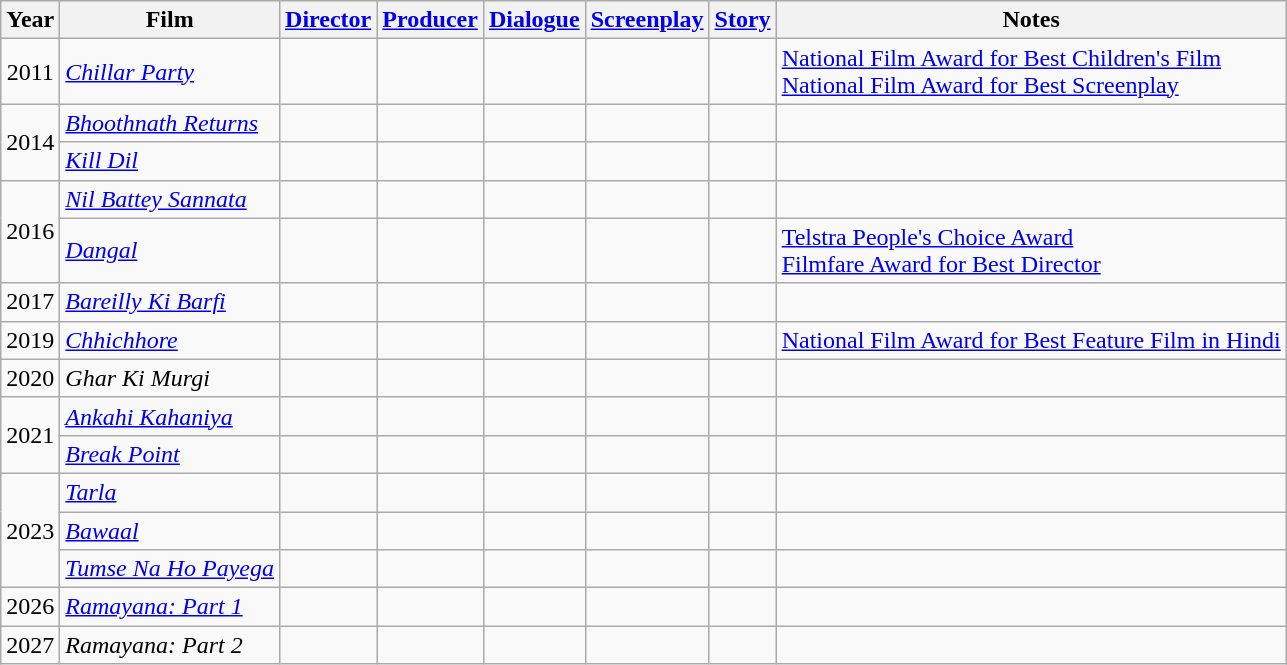<table class="wikitable">
<tr>
<th>Year</th>
<th>Film</th>
<th><a href='#'>Director</a></th>
<th><a href='#'>Producer</a></th>
<th><a href='#'>Dialogue</a></th>
<th><a href='#'>Screenplay</a></th>
<th><a href='#'>Story</a></th>
<th>Notes</th>
</tr>
<tr>
<td style="text-align:center;">2011</td>
<td><em><a href='#'>Chillar Party</a></em></td>
<td></td>
<td></td>
<td></td>
<td></td>
<td></td>
<td><a href='#'>National Film Award for Best Children's Film</a><br><a href='#'>National Film Award for Best Screenplay</a></td>
</tr>
<tr>
<td rowspan="2">2014</td>
<td><em><a href='#'>Bhoothnath Returns</a></em></td>
<td></td>
<td></td>
<td></td>
<td></td>
<td></td>
<td></td>
</tr>
<tr>
<td><em><a href='#'>Kill Dil</a></em></td>
<td></td>
<td></td>
<td></td>
<td></td>
<td></td>
<td></td>
</tr>
<tr>
<td rowspan="2">2016</td>
<td><em><a href='#'>Nil Battey Sannata</a></em></td>
<td></td>
<td></td>
<td></td>
<td></td>
<td></td>
<td></td>
</tr>
<tr>
<td><em><a href='#'>Dangal</a></em></td>
<td></td>
<td></td>
<td></td>
<td></td>
<td></td>
<td><a href='#'>Telstra People's Choice Award</a><br><a href='#'>Filmfare Award for Best Director</a></td>
</tr>
<tr>
<td>2017</td>
<td><em><a href='#'>Bareilly Ki Barfi</a></em></td>
<td></td>
<td></td>
<td></td>
<td></td>
<td></td>
<td></td>
</tr>
<tr>
<td style="text-align:center;">2019</td>
<td><em><a href='#'>Chhichhore</a></em></td>
<td></td>
<td></td>
<td></td>
<td></td>
<td></td>
<td><a href='#'>National Film Award for Best Feature Film in Hindi</a></td>
</tr>
<tr>
<td>2020</td>
<td><em>Ghar Ki Murgi</em></td>
<td></td>
<td></td>
<td></td>
<td></td>
<td></td>
<td></td>
</tr>
<tr>
<td rowspan="2">2021</td>
<td><em><a href='#'>Ankahi Kahaniya</a></em></td>
<td></td>
<td></td>
<td></td>
<td></td>
<td></td>
<td></td>
</tr>
<tr>
<td><a href='#'><em>Break Point</em></a></td>
<td></td>
<td></td>
<td></td>
<td></td>
<td></td>
<td></td>
</tr>
<tr>
<td rowspan="3">2023</td>
<td><em><a href='#'>Tarla</a></em></td>
<td></td>
<td></td>
<td></td>
<td></td>
<td></td>
<td></td>
</tr>
<tr>
<td><em><a href='#'>Bawaal</a></em></td>
<td></td>
<td></td>
<td></td>
<td></td>
<td></td>
<td></td>
</tr>
<tr>
<td><em><a href='#'>Tumse Na Ho Payega</a></em></td>
<td></td>
<td></td>
<td></td>
<td></td>
<td></td>
<td></td>
</tr>
<tr>
<td>2026</td>
<td><em><a href='#'>Ramayana: Part 1</a></em></td>
<td></td>
<td></td>
<td></td>
<td></td>
<td></td>
<td></td>
</tr>
<tr>
<td>2027</td>
<td><em>Ramayana: Part 2</em></td>
<td></td>
<td></td>
<td></td>
<td></td>
<td></td>
<td></td>
</tr>
</table>
